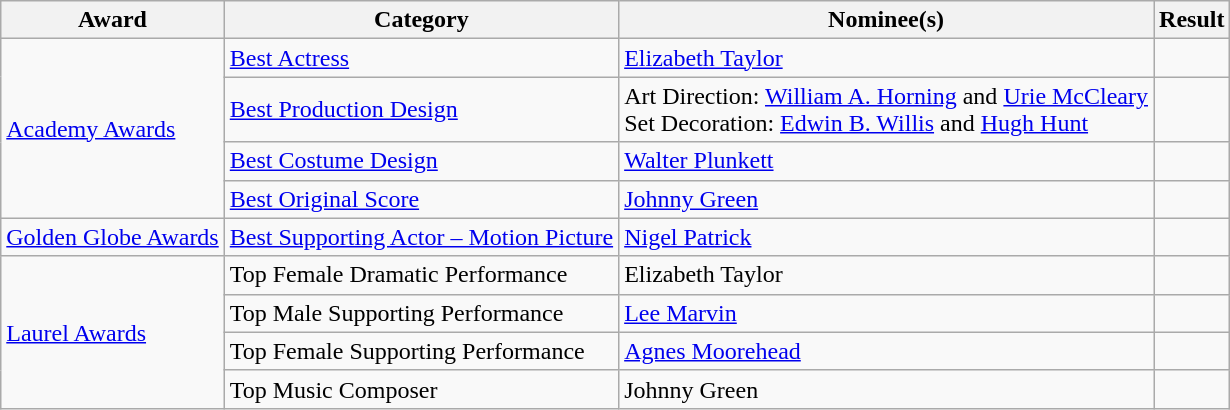<table class="wikitable plainrowheaders">
<tr>
<th>Award</th>
<th>Category</th>
<th>Nominee(s)</th>
<th>Result</th>
</tr>
<tr>
<td rowspan="4"><a href='#'>Academy Awards</a></td>
<td><a href='#'>Best Actress</a></td>
<td><a href='#'>Elizabeth Taylor</a></td>
<td></td>
</tr>
<tr>
<td><a href='#'>Best Production Design</a></td>
<td>Art Direction: <a href='#'>William A. Horning</a> and <a href='#'>Urie McCleary</a> <br> Set Decoration: <a href='#'>Edwin B. Willis</a> and <a href='#'>Hugh Hunt</a></td>
<td></td>
</tr>
<tr>
<td><a href='#'>Best Costume Design</a></td>
<td><a href='#'>Walter Plunkett</a></td>
<td></td>
</tr>
<tr>
<td><a href='#'>Best Original Score</a></td>
<td><a href='#'>Johnny Green</a></td>
<td></td>
</tr>
<tr>
<td><a href='#'>Golden Globe Awards</a></td>
<td><a href='#'>Best Supporting Actor – Motion Picture</a></td>
<td><a href='#'>Nigel Patrick</a></td>
<td></td>
</tr>
<tr>
<td rowspan="4"><a href='#'>Laurel Awards</a></td>
<td>Top Female Dramatic Performance</td>
<td>Elizabeth Taylor</td>
<td></td>
</tr>
<tr>
<td>Top Male Supporting Performance</td>
<td><a href='#'>Lee Marvin</a></td>
<td></td>
</tr>
<tr>
<td>Top Female Supporting Performance</td>
<td><a href='#'>Agnes Moorehead</a></td>
<td></td>
</tr>
<tr>
<td>Top Music Composer</td>
<td>Johnny Green</td>
<td></td>
</tr>
</table>
